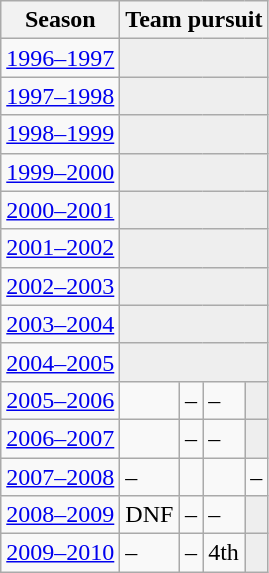<table class="wikitable" style="display: inline-table;">
<tr>
<th>Season</th>
<th colspan="4">Team pursuit</th>
</tr>
<tr>
<td><a href='#'>1996–1997</a></td>
<td colspan="4" bgcolor=#EEEEEE></td>
</tr>
<tr>
<td><a href='#'>1997–1998</a></td>
<td colspan="4" bgcolor=#EEEEEE></td>
</tr>
<tr>
<td><a href='#'>1998–1999</a></td>
<td colspan="4" bgcolor=#EEEEEE></td>
</tr>
<tr>
<td><a href='#'>1999–2000</a></td>
<td colspan="4" bgcolor=#EEEEEE></td>
</tr>
<tr>
<td><a href='#'>2000–2001</a></td>
<td colspan="4" bgcolor=#EEEEEE></td>
</tr>
<tr>
<td><a href='#'>2001–2002</a></td>
<td colspan="4" bgcolor=#EEEEEE></td>
</tr>
<tr>
<td><a href='#'>2002–2003</a></td>
<td colspan="4" bgcolor=#EEEEEE></td>
</tr>
<tr>
<td><a href='#'>2003–2004</a></td>
<td colspan="4" bgcolor=#EEEEEE></td>
</tr>
<tr>
<td><a href='#'>2004–2005</a></td>
<td colspan="4" bgcolor=#EEEEEE></td>
</tr>
<tr>
<td><a href='#'>2005–2006</a></td>
<td></td>
<td>–</td>
<td>–</td>
<td colspan="1" bgcolor=#EEEEEE></td>
</tr>
<tr>
<td><a href='#'>2006–2007</a></td>
<td></td>
<td>–</td>
<td>–</td>
<td colspan="1" bgcolor=#EEEEEE></td>
</tr>
<tr>
<td><a href='#'>2007–2008</a></td>
<td>–</td>
<td></td>
<td></td>
<td>–</td>
</tr>
<tr>
<td><a href='#'>2008–2009</a></td>
<td>DNF</td>
<td>–</td>
<td>–</td>
<td colspan="1" bgcolor=#EEEEEE></td>
</tr>
<tr>
<td><a href='#'>2009–2010</a></td>
<td>–</td>
<td>–</td>
<td>4th</td>
<td colspan="1" bgcolor=#EEEEEE></td>
</tr>
</table>
